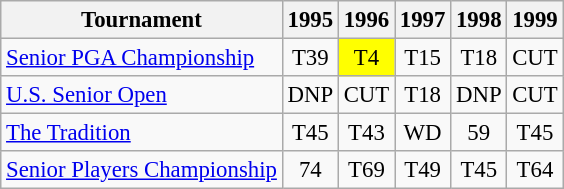<table class="wikitable" style="font-size:95%;text-align:center;">
<tr>
<th>Tournament</th>
<th>1995</th>
<th>1996</th>
<th>1997</th>
<th>1998</th>
<th>1999</th>
</tr>
<tr>
<td align=left><a href='#'>Senior PGA Championship</a></td>
<td>T39</td>
<td style="background:yellow;">T4</td>
<td>T15</td>
<td>T18</td>
<td>CUT</td>
</tr>
<tr>
<td align=left><a href='#'>U.S. Senior Open</a></td>
<td>DNP</td>
<td>CUT</td>
<td>T18</td>
<td>DNP</td>
<td>CUT</td>
</tr>
<tr>
<td align=left><a href='#'>The Tradition</a></td>
<td>T45</td>
<td>T43</td>
<td>WD</td>
<td>59</td>
<td>T45</td>
</tr>
<tr>
<td align=left><a href='#'>Senior Players Championship</a></td>
<td>74</td>
<td>T69</td>
<td>T49</td>
<td>T45</td>
<td>T64</td>
</tr>
</table>
